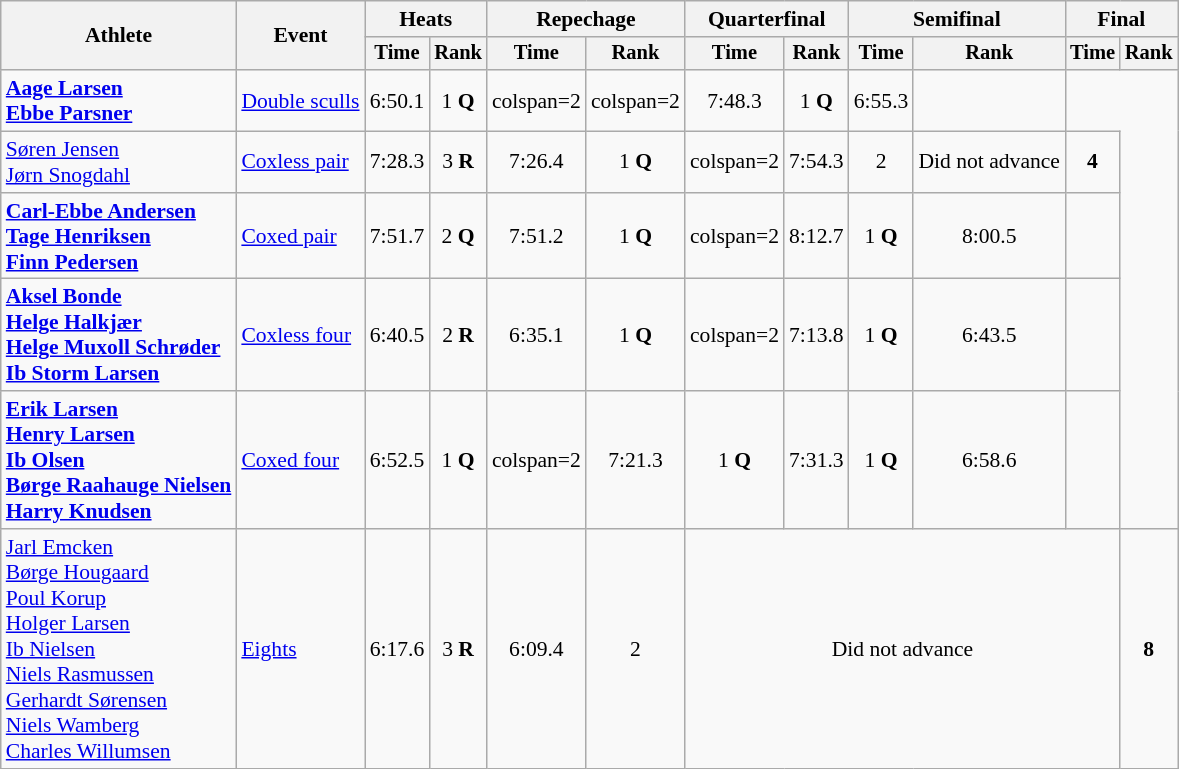<table class="wikitable" style="font-size:90%">
<tr>
<th rowspan="2">Athlete</th>
<th rowspan="2">Event</th>
<th colspan="2">Heats</th>
<th colspan="2">Repechage</th>
<th colspan="2">Quarterfinal</th>
<th colspan="2">Semifinal</th>
<th colspan="2">Final</th>
</tr>
<tr style="font-size:95%">
<th>Time</th>
<th>Rank</th>
<th>Time</th>
<th>Rank</th>
<th>Time</th>
<th>Rank</th>
<th>Time</th>
<th>Rank</th>
<th>Time</th>
<th>Rank</th>
</tr>
<tr align=center>
<td align=left><strong><a href='#'>Aage Larsen</a><br><a href='#'>Ebbe Parsner</a></strong></td>
<td align=left><a href='#'>Double sculls</a></td>
<td>6:50.1</td>
<td>1 <strong>Q</strong></td>
<td>colspan=2 </td>
<td>colspan=2 </td>
<td>7:48.3</td>
<td>1 <strong>Q</strong></td>
<td>6:55.3</td>
<td></td>
</tr>
<tr align=center>
<td align=left><a href='#'>Søren Jensen</a><br><a href='#'>Jørn Snogdahl</a></td>
<td align=left><a href='#'>Coxless pair</a></td>
<td>7:28.3</td>
<td>3 <strong>R</strong></td>
<td>7:26.4</td>
<td>1 <strong>Q</strong></td>
<td>colspan=2 </td>
<td>7:54.3</td>
<td>2</td>
<td colspan=1>Did not advance</td>
<td><strong>4</strong></td>
</tr>
<tr align=center>
<td align=left><strong><a href='#'>Carl-Ebbe Andersen</a><br><a href='#'>Tage Henriksen</a><br><a href='#'>Finn Pedersen</a></strong></td>
<td align=left><a href='#'>Coxed pair</a></td>
<td>7:51.7</td>
<td>2 <strong>Q</strong></td>
<td>7:51.2</td>
<td>1 <strong>Q</strong></td>
<td>colspan=2 </td>
<td>8:12.7</td>
<td>1 <strong>Q</strong></td>
<td>8:00.5</td>
<td></td>
</tr>
<tr align=center>
<td align=left><strong><a href='#'>Aksel Bonde</a><br><a href='#'>Helge Halkjær</a><br><a href='#'>Helge Muxoll Schrøder</a><br><a href='#'>Ib Storm Larsen</a></strong></td>
<td align=left><a href='#'>Coxless four</a></td>
<td>6:40.5</td>
<td>2 <strong>R</strong></td>
<td>6:35.1</td>
<td>1 <strong>Q</strong></td>
<td>colspan=2 </td>
<td>7:13.8</td>
<td>1 <strong>Q</strong></td>
<td>6:43.5</td>
<td></td>
</tr>
<tr align=center>
<td align=left><strong><a href='#'>Erik Larsen</a><br><a href='#'>Henry Larsen</a><br><a href='#'>Ib Olsen</a><br><a href='#'>Børge Raahauge Nielsen</a><br><a href='#'>Harry Knudsen</a></strong></td>
<td align=left><a href='#'>Coxed four</a></td>
<td>6:52.5</td>
<td>1 <strong>Q</strong></td>
<td>colspan=2 </td>
<td>7:21.3</td>
<td>1 <strong>Q</strong></td>
<td>7:31.3</td>
<td>1 <strong>Q</strong></td>
<td>6:58.6</td>
<td></td>
</tr>
<tr align=center>
<td align=left><a href='#'>Jarl Emcken</a><br><a href='#'>Børge Hougaard</a><br><a href='#'>Poul Korup</a><br><a href='#'>Holger Larsen</a><br><a href='#'>Ib Nielsen</a><br><a href='#'>Niels Rasmussen</a><br><a href='#'>Gerhardt Sørensen</a><br><a href='#'>Niels Wamberg</a><br><a href='#'>Charles Willumsen</a></td>
<td align=left><a href='#'>Eights</a></td>
<td>6:17.6</td>
<td>3 <strong>R</strong></td>
<td>6:09.4</td>
<td>2</td>
<td colspan=5>Did not advance</td>
<td><strong>8</strong></td>
</tr>
</table>
